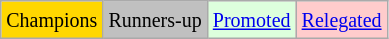<table class="wikitable">
<tr>
<td bgcolor=gold><small>Champions</small></td>
<td bgcolor=silver><small>Runners-up</small></td>
<td bgcolor="#DDFFDD"><small><a href='#'>Promoted</a></small></td>
<td bgcolor= "#FFCCCC"><small><a href='#'>Relegated</a></small></td>
</tr>
</table>
